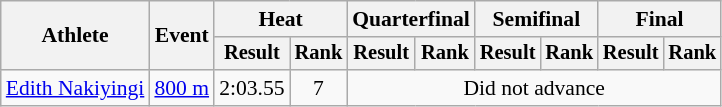<table class="wikitable" style="font-size:90%">
<tr>
<th rowspan="2">Athlete</th>
<th rowspan="2">Event</th>
<th colspan="2">Heat</th>
<th colspan="2">Quarterfinal</th>
<th colspan="2">Semifinal</th>
<th colspan="2">Final</th>
</tr>
<tr style="font-size:95%">
<th>Result</th>
<th>Rank</th>
<th>Result</th>
<th>Rank</th>
<th>Result</th>
<th>Rank</th>
<th>Result</th>
<th>Rank</th>
</tr>
<tr align=center>
<td align=left><a href='#'>Edith Nakiyingi</a></td>
<td align=left><a href='#'>800 m</a></td>
<td>2:03.55</td>
<td>7</td>
<td colspan=6>Did not advance</td>
</tr>
</table>
